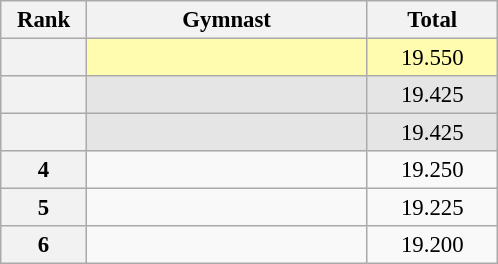<table class="wikitable sortable" style="text-align:center; font-size:95%">
<tr>
<th scope="col" style="width:50px;">Rank</th>
<th scope="col" style="width:180px;">Gymnast</th>
<th scope="col" style="width:80px;">Total</th>
</tr>
<tr style="background:#fffcaf;">
<th scope=row style="text-align:center"></th>
<td style="text-align:left;"></td>
<td>19.550</td>
</tr>
<tr style="background:#e5e5e5;">
<th scope=row style="text-align:center"></th>
<td style="text-align:left;"></td>
<td>19.425</td>
</tr>
<tr style="background:#e5e5e5;">
<th scope=row style="text-align:center"></th>
<td style="text-align:left;"></td>
<td>19.425</td>
</tr>
<tr>
<th scope=row style="text-align:center">4</th>
<td style="text-align:left;"></td>
<td>19.250</td>
</tr>
<tr>
<th scope=row style="text-align:center">5</th>
<td style="text-align:left;"></td>
<td>19.225</td>
</tr>
<tr>
<th scope=row style="text-align:center">6</th>
<td style="text-align:left;"></td>
<td>19.200</td>
</tr>
</table>
